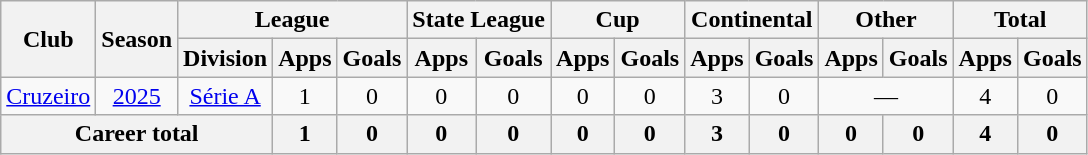<table class="wikitable" style="text-align: center;">
<tr>
<th rowspan="2">Club</th>
<th rowspan="2">Season</th>
<th colspan="3">League</th>
<th colspan="2">State League</th>
<th colspan="2">Cup</th>
<th colspan="2">Continental</th>
<th colspan="2">Other</th>
<th colspan="2">Total</th>
</tr>
<tr>
<th>Division</th>
<th>Apps</th>
<th>Goals</th>
<th>Apps</th>
<th>Goals</th>
<th>Apps</th>
<th>Goals</th>
<th>Apps</th>
<th>Goals</th>
<th>Apps</th>
<th>Goals</th>
<th>Apps</th>
<th>Goals</th>
</tr>
<tr>
<td><a href='#'>Cruzeiro</a></td>
<td><a href='#'>2025</a></td>
<td><a href='#'>Série A</a></td>
<td>1</td>
<td>0</td>
<td>0</td>
<td>0</td>
<td>0</td>
<td>0</td>
<td>3</td>
<td>0</td>
<td colspan="2">—</td>
<td>4</td>
<td>0</td>
</tr>
<tr>
<th colspan="3"><strong>Career total</strong></th>
<th>1</th>
<th>0</th>
<th>0</th>
<th>0</th>
<th>0</th>
<th>0</th>
<th>3</th>
<th>0</th>
<th>0</th>
<th>0</th>
<th>4</th>
<th>0</th>
</tr>
</table>
